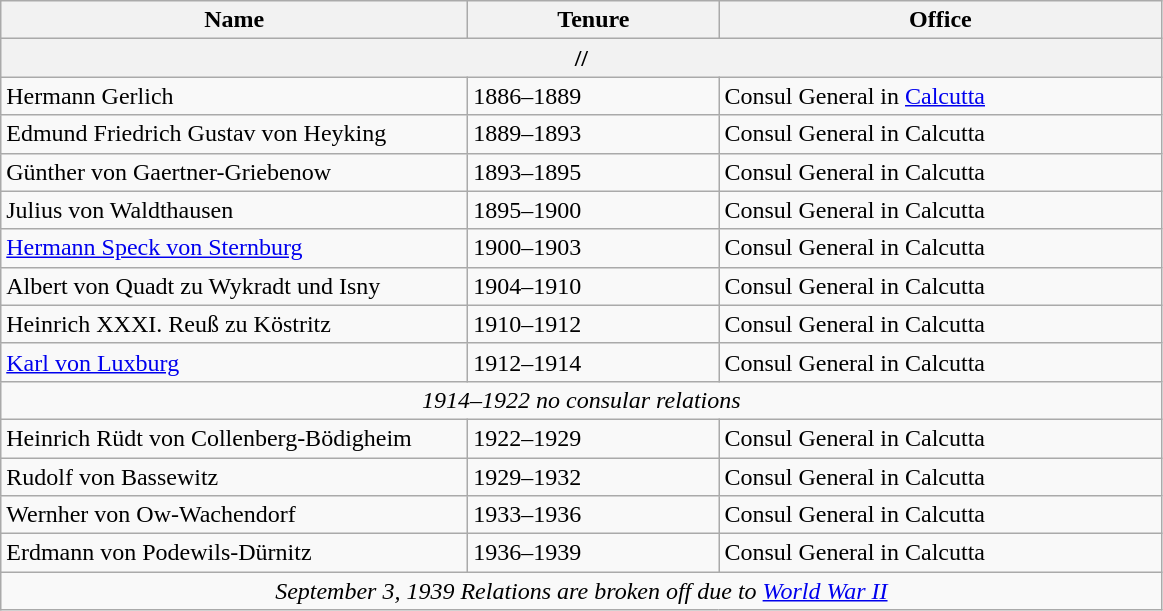<table class="wikitable">
<tr>
<th style="width:19em">Name</th>
<th style="width:10em">Tenure</th>
<th style="width:18em">Office</th>
</tr>
<tr class="hintergrundfarbe2">
<th colspan="3">//</th>
</tr>
<tr>
<td>Hermann Gerlich</td>
<td>1886–1889</td>
<td>Consul General in <a href='#'>Calcutta</a></td>
</tr>
<tr>
<td>Edmund Friedrich Gustav von Heyking</td>
<td>1889–1893</td>
<td>Consul General in Calcutta</td>
</tr>
<tr>
<td>Günther von Gaertner-Griebenow</td>
<td>1893–1895</td>
<td>Consul General in Calcutta</td>
</tr>
<tr>
<td>Julius von Waldthausen</td>
<td>1895–1900</td>
<td>Consul General in Calcutta</td>
</tr>
<tr>
<td><a href='#'>Hermann Speck von Sternburg</a></td>
<td>1900–1903</td>
<td>Consul General in Calcutta</td>
</tr>
<tr>
<td>Albert von Quadt zu Wykradt und Isny</td>
<td>1904–1910</td>
<td>Consul General in Calcutta</td>
</tr>
<tr>
<td>Heinrich XXXI. Reuß zu Köstritz</td>
<td>1910–1912</td>
<td>Consul General in Calcutta</td>
</tr>
<tr>
<td><a href='#'>Karl von Luxburg</a></td>
<td>1912–1914</td>
<td>Consul General in Calcutta</td>
</tr>
<tr>
<td colspan="3" style="text-align:center"><em>1914–1922 no consular relations</em></td>
</tr>
<tr>
<td>Heinrich Rüdt von Collenberg-Bödigheim</td>
<td>1922–1929</td>
<td>Consul General in Calcutta</td>
</tr>
<tr>
<td>Rudolf von Bassewitz</td>
<td>1929–1932</td>
<td>Consul General in Calcutta</td>
</tr>
<tr>
<td>Wernher von Ow-Wachendorf</td>
<td>1933–1936</td>
<td>Consul General in Calcutta</td>
</tr>
<tr>
<td>Erdmann von Podewils-Dürnitz</td>
<td>1936–1939</td>
<td>Consul General in Calcutta</td>
</tr>
<tr>
<td colspan="3" style="text-align:center"><em>September 3, 1939 Relations are broken off due to <a href='#'>World War II</a></em></td>
</tr>
</table>
